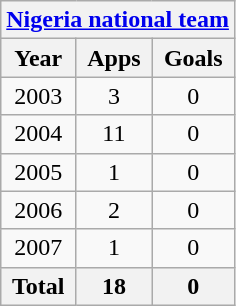<table class="wikitable" style="text-align:center">
<tr>
<th colspan=3><a href='#'>Nigeria national team</a></th>
</tr>
<tr>
<th>Year</th>
<th>Apps</th>
<th>Goals</th>
</tr>
<tr>
<td>2003</td>
<td>3</td>
<td>0</td>
</tr>
<tr>
<td>2004</td>
<td>11</td>
<td>0</td>
</tr>
<tr>
<td>2005</td>
<td>1</td>
<td>0</td>
</tr>
<tr>
<td>2006</td>
<td>2</td>
<td>0</td>
</tr>
<tr>
<td>2007</td>
<td>1</td>
<td>0</td>
</tr>
<tr>
<th>Total</th>
<th>18</th>
<th>0</th>
</tr>
</table>
